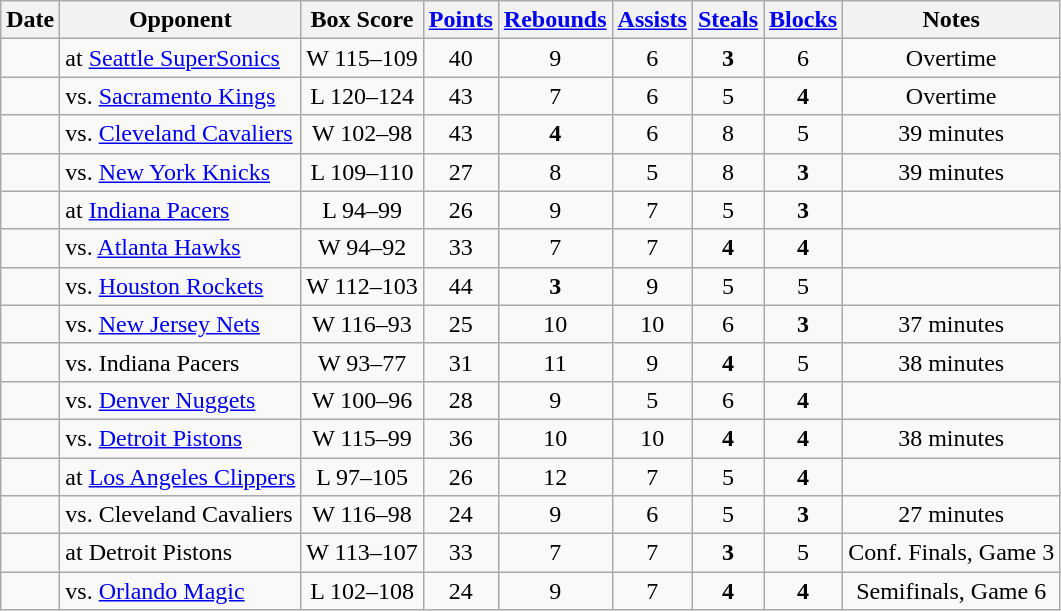<table class="wikitable sortable">
<tr>
<th>Date</th>
<th>Opponent</th>
<th>Box Score</th>
<th><a href='#'>Points</a></th>
<th><a href='#'>Rebounds</a></th>
<th><a href='#'>Assists</a></th>
<th><a href='#'>Steals</a></th>
<th><a href='#'>Blocks</a></th>
<th>Notes</th>
</tr>
<tr>
<td></td>
<td>at <a href='#'>Seattle SuperSonics</a></td>
<td align=center>W 115–109</td>
<td align=center>40</td>
<td align=center>9</td>
<td align=center>6</td>
<td align=center><strong>3</strong></td>
<td align=center>6</td>
<td align=center>Overtime</td>
</tr>
<tr>
<td></td>
<td>vs. <a href='#'>Sacramento Kings</a></td>
<td align=center>L 120–124</td>
<td align=center>43</td>
<td align=center>7</td>
<td align=center>6</td>
<td align=center>5</td>
<td align=center><strong>4</strong></td>
<td align=center>Overtime</td>
</tr>
<tr>
<td></td>
<td>vs. <a href='#'>Cleveland Cavaliers</a></td>
<td align=center>W 102–98</td>
<td align=center>43</td>
<td align=center><strong>4</strong></td>
<td align=center>6</td>
<td align=center>8</td>
<td align=center>5</td>
<td align=center>39 minutes</td>
</tr>
<tr>
<td></td>
<td>vs. <a href='#'>New York Knicks</a></td>
<td align=center>L 109–110</td>
<td align=center>27</td>
<td align=center>8</td>
<td align=center>5</td>
<td align=center>8</td>
<td align=center><strong>3</strong></td>
<td align=center>39 minutes</td>
</tr>
<tr>
<td></td>
<td>at <a href='#'>Indiana Pacers</a></td>
<td align=center>L 94–99</td>
<td align=center>26</td>
<td align=center>9</td>
<td align=center>7</td>
<td align=center>5</td>
<td align=center><strong>3</strong></td>
<td align=center></td>
</tr>
<tr>
<td></td>
<td>vs. <a href='#'>Atlanta Hawks</a></td>
<td align=center>W 94–92</td>
<td align=center>33</td>
<td align=center>7</td>
<td align=center>7</td>
<td align=center><strong>4</strong></td>
<td align=center><strong>4</strong></td>
<td align=center></td>
</tr>
<tr>
<td></td>
<td>vs. <a href='#'>Houston Rockets</a></td>
<td align=center>W 112–103</td>
<td align=center>44</td>
<td align=center><strong>3</strong></td>
<td align=center>9</td>
<td align=center>5</td>
<td align=center>5</td>
<td align=center></td>
</tr>
<tr>
<td></td>
<td>vs. <a href='#'>New Jersey Nets</a></td>
<td align=center>W 116–93</td>
<td align=center>25</td>
<td align=center>10</td>
<td align=center>10</td>
<td align=center>6</td>
<td align=center><strong>3</strong></td>
<td align=center>37 minutes</td>
</tr>
<tr>
<td></td>
<td>vs. Indiana Pacers</td>
<td align=center>W 93–77</td>
<td align=center>31</td>
<td align=center>11</td>
<td align=center>9</td>
<td align=center><strong>4</strong></td>
<td align=center>5</td>
<td align=center>38 minutes</td>
</tr>
<tr>
<td></td>
<td>vs. <a href='#'>Denver Nuggets</a></td>
<td align=center>W 100–96</td>
<td align=center>28</td>
<td align=center>9</td>
<td align=center>5</td>
<td align=center>6</td>
<td align=center><strong>4</strong></td>
<td align=center></td>
</tr>
<tr>
<td></td>
<td>vs. <a href='#'>Detroit Pistons</a></td>
<td align=center>W 115–99</td>
<td align=center>36</td>
<td align=center>10</td>
<td align=center>10</td>
<td align=center><strong>4</strong></td>
<td align=center><strong>4</strong></td>
<td align=center>38 minutes</td>
</tr>
<tr>
<td></td>
<td>at <a href='#'>Los Angeles Clippers</a></td>
<td align=center>L 97–105</td>
<td align=center>26</td>
<td align=center>12</td>
<td align=center>7</td>
<td align=center>5</td>
<td align=center><strong>4</strong></td>
<td align=center></td>
</tr>
<tr>
<td></td>
<td>vs. Cleveland Cavaliers</td>
<td align=center>W 116–98</td>
<td align=center>24</td>
<td align=center>9</td>
<td align=center>6</td>
<td align=center>5</td>
<td align=center><strong>3</strong></td>
<td align=center>27 minutes</td>
</tr>
<tr>
<td></td>
<td>at Detroit Pistons</td>
<td align=center>W 113–107</td>
<td align=center>33</td>
<td align=center>7</td>
<td align=center>7</td>
<td align=center><strong>3</strong></td>
<td align=center>5</td>
<td align=center>Conf. Finals, Game 3</td>
</tr>
<tr>
<td></td>
<td>vs. <a href='#'>Orlando Magic</a></td>
<td align=center>L 102–108</td>
<td align=center>24</td>
<td align=center>9</td>
<td align=center>7</td>
<td align=center><strong>4</strong></td>
<td align=center><strong>4</strong></td>
<td align=center>Semifinals, Game 6</td>
</tr>
</table>
